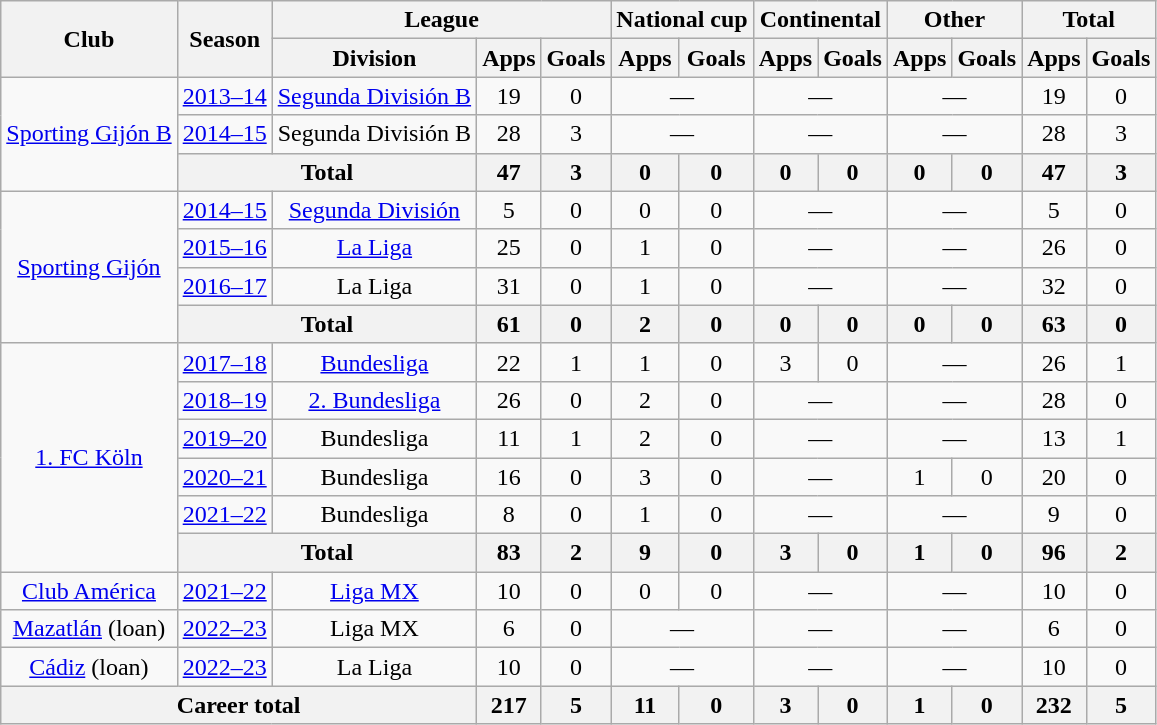<table class="wikitable" style="text-align:center">
<tr>
<th rowspan="2">Club</th>
<th rowspan="2">Season</th>
<th colspan="3">League</th>
<th colspan="2">National cup</th>
<th colspan="2">Continental</th>
<th colspan="2">Other</th>
<th colspan="2">Total</th>
</tr>
<tr>
<th>Division</th>
<th>Apps</th>
<th>Goals</th>
<th>Apps</th>
<th>Goals</th>
<th>Apps</th>
<th>Goals</th>
<th>Apps</th>
<th>Goals</th>
<th>Apps</th>
<th>Goals</th>
</tr>
<tr>
<td rowspan="3"><a href='#'>Sporting Gijón B</a></td>
<td><a href='#'>2013–14</a></td>
<td><a href='#'>Segunda División B</a></td>
<td>19</td>
<td>0</td>
<td colspan="2">—</td>
<td colspan="2">—</td>
<td colspan="2">—</td>
<td>19</td>
<td>0</td>
</tr>
<tr>
<td><a href='#'>2014–15</a></td>
<td>Segunda División B</td>
<td>28</td>
<td>3</td>
<td colspan="2">—</td>
<td colspan="2">—</td>
<td colspan="2">—</td>
<td>28</td>
<td>3</td>
</tr>
<tr>
<th colspan="2">Total</th>
<th>47</th>
<th>3</th>
<th>0</th>
<th>0</th>
<th>0</th>
<th>0</th>
<th>0</th>
<th>0</th>
<th>47</th>
<th>3</th>
</tr>
<tr>
<td rowspan="4"><a href='#'>Sporting Gijón</a></td>
<td><a href='#'>2014–15</a></td>
<td><a href='#'>Segunda División</a></td>
<td>5</td>
<td>0</td>
<td>0</td>
<td>0</td>
<td colspan="2">—</td>
<td colspan="2">—</td>
<td>5</td>
<td>0</td>
</tr>
<tr>
<td><a href='#'>2015–16</a></td>
<td><a href='#'>La Liga</a></td>
<td>25</td>
<td>0</td>
<td>1</td>
<td>0</td>
<td colspan="2">—</td>
<td colspan="2">—</td>
<td>26</td>
<td>0</td>
</tr>
<tr>
<td><a href='#'>2016–17</a></td>
<td>La Liga</td>
<td>31</td>
<td>0</td>
<td>1</td>
<td>0</td>
<td colspan="2">—</td>
<td colspan="2">—</td>
<td>32</td>
<td>0</td>
</tr>
<tr>
<th colspan="2">Total</th>
<th>61</th>
<th>0</th>
<th>2</th>
<th>0</th>
<th>0</th>
<th>0</th>
<th>0</th>
<th>0</th>
<th>63</th>
<th>0</th>
</tr>
<tr>
<td rowspan="6"><a href='#'>1. FC Köln</a></td>
<td><a href='#'>2017–18</a></td>
<td><a href='#'>Bundesliga</a></td>
<td>22</td>
<td>1</td>
<td>1</td>
<td>0</td>
<td>3</td>
<td>0</td>
<td colspan="2">—</td>
<td>26</td>
<td>1</td>
</tr>
<tr>
<td><a href='#'>2018–19</a></td>
<td><a href='#'>2. Bundesliga</a></td>
<td>26</td>
<td>0</td>
<td>2</td>
<td>0</td>
<td colspan="2">—</td>
<td colspan="2">—</td>
<td>28</td>
<td>0</td>
</tr>
<tr>
<td><a href='#'>2019–20</a></td>
<td>Bundesliga</td>
<td>11</td>
<td>1</td>
<td>2</td>
<td>0</td>
<td colspan="2">—</td>
<td colspan="2">—</td>
<td>13</td>
<td>1</td>
</tr>
<tr>
<td><a href='#'>2020–21</a></td>
<td>Bundesliga</td>
<td>16</td>
<td>0</td>
<td>3</td>
<td>0</td>
<td colspan="2">—</td>
<td>1</td>
<td>0</td>
<td>20</td>
<td>0</td>
</tr>
<tr>
<td><a href='#'>2021–22</a></td>
<td>Bundesliga</td>
<td>8</td>
<td>0</td>
<td>1</td>
<td>0</td>
<td colspan="2">—</td>
<td colspan="2">—</td>
<td>9</td>
<td>0</td>
</tr>
<tr>
<th colspan="2">Total</th>
<th>83</th>
<th>2</th>
<th>9</th>
<th>0</th>
<th>3</th>
<th>0</th>
<th>1</th>
<th>0</th>
<th>96</th>
<th>2</th>
</tr>
<tr>
<td><a href='#'>Club América</a></td>
<td><a href='#'>2021–22</a></td>
<td><a href='#'>Liga MX</a></td>
<td>10</td>
<td>0</td>
<td>0</td>
<td>0</td>
<td colspan="2">—</td>
<td colspan="2">—</td>
<td>10</td>
<td>0</td>
</tr>
<tr>
<td><a href='#'>Mazatlán</a> (loan)</td>
<td><a href='#'>2022–23</a></td>
<td>Liga MX</td>
<td>6</td>
<td>0</td>
<td colspan="2">—</td>
<td colspan="2">—</td>
<td colspan="2">—</td>
<td>6</td>
<td>0</td>
</tr>
<tr>
<td><a href='#'>Cádiz</a> (loan)</td>
<td><a href='#'>2022–23</a></td>
<td>La Liga</td>
<td>10</td>
<td>0</td>
<td colspan="2">—</td>
<td colspan="2">—</td>
<td colspan="2">—</td>
<td>10</td>
<td>0</td>
</tr>
<tr>
<th colspan="3">Career total</th>
<th>217</th>
<th>5</th>
<th>11</th>
<th>0</th>
<th>3</th>
<th>0</th>
<th>1</th>
<th>0</th>
<th>232</th>
<th>5</th>
</tr>
</table>
